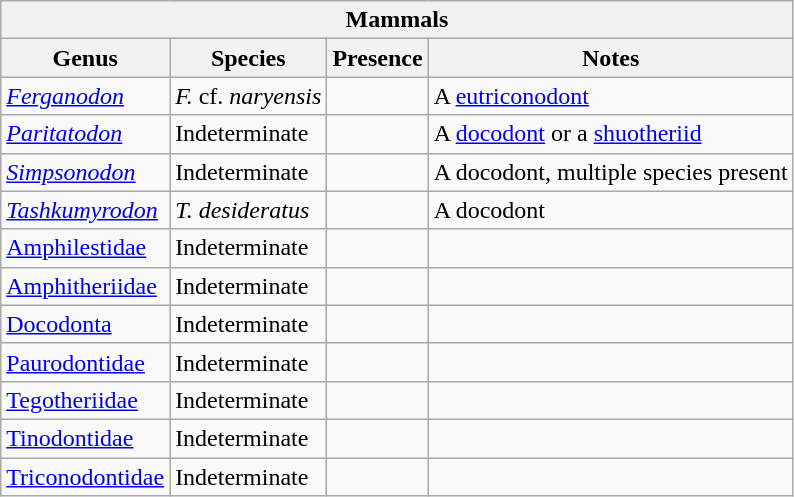<table class="wikitable" align="center">
<tr>
<th colspan="5" align="center">Mammals</th>
</tr>
<tr>
<th>Genus</th>
<th>Species</th>
<th>Presence</th>
<th>Notes</th>
</tr>
<tr>
<td><em><a href='#'>Ferganodon</a></em></td>
<td><em>F.</em> cf. <em>naryensis</em></td>
<td></td>
<td>A <a href='#'>eutriconodont</a></td>
</tr>
<tr>
<td><em><a href='#'>Paritatodon</a></em></td>
<td>Indeterminate</td>
<td></td>
<td>A <a href='#'>docodont</a> or a <a href='#'>shuotheriid</a></td>
</tr>
<tr>
<td><em><a href='#'>Simpsonodon</a></em></td>
<td>Indeterminate</td>
<td></td>
<td>A docodont, multiple species present</td>
</tr>
<tr>
<td><em><a href='#'>Tashkumyrodon</a></em></td>
<td><em>T. desideratus</em></td>
<td></td>
<td>A docodont</td>
</tr>
<tr>
<td><a href='#'>Amphilestidae</a></td>
<td>Indeterminate</td>
<td></td>
<td></td>
</tr>
<tr>
<td><a href='#'>Amphitheriidae</a></td>
<td>Indeterminate</td>
<td></td>
<td></td>
</tr>
<tr>
<td><a href='#'>Docodonta</a></td>
<td>Indeterminate</td>
<td></td>
<td></td>
</tr>
<tr>
<td><a href='#'>Paurodontidae</a></td>
<td>Indeterminate</td>
<td></td>
<td></td>
</tr>
<tr>
<td><a href='#'>Tegotheriidae</a></td>
<td>Indeterminate</td>
<td></td>
<td></td>
</tr>
<tr>
<td><a href='#'>Tinodontidae</a></td>
<td>Indeterminate</td>
<td></td>
<td></td>
</tr>
<tr>
<td><a href='#'>Triconodontidae</a></td>
<td>Indeterminate</td>
<td></td>
<td></td>
</tr>
</table>
